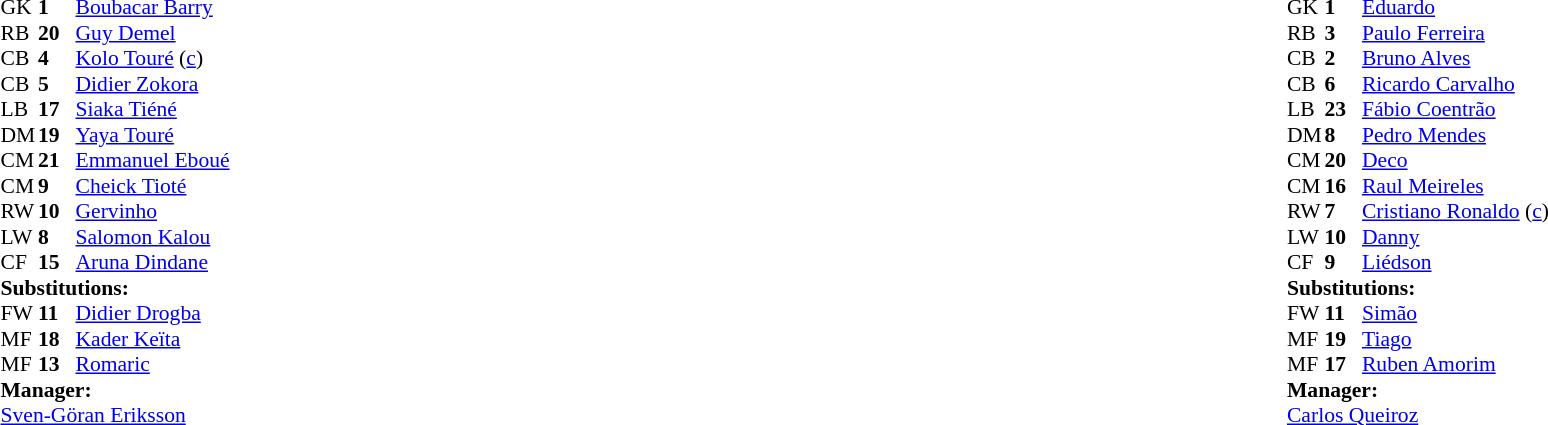<table width="100%">
<tr>
<td valign="top" width="40%"><br><table style="font-size: 90%" cellspacing="0" cellpadding="0">
<tr>
<th width="25"></th>
<th width="25"></th>
</tr>
<tr>
<td>GK</td>
<td><strong>1</strong></td>
<td><a href='#'>Boubacar Barry</a></td>
</tr>
<tr>
<td>RB</td>
<td><strong>20</strong></td>
<td><a href='#'>Guy Demel</a></td>
<td></td>
</tr>
<tr>
<td>CB</td>
<td><strong>4</strong></td>
<td><a href='#'>Kolo Touré</a> (<a href='#'>c</a>)</td>
</tr>
<tr>
<td>CB</td>
<td><strong>5</strong></td>
<td><a href='#'>Didier Zokora</a></td>
<td></td>
</tr>
<tr>
<td>LB</td>
<td><strong>17</strong></td>
<td><a href='#'>Siaka Tiéné</a></td>
</tr>
<tr>
<td>DM</td>
<td><strong>19</strong></td>
<td><a href='#'>Yaya Touré</a></td>
</tr>
<tr>
<td>CM</td>
<td><strong>21</strong></td>
<td><a href='#'>Emmanuel Eboué</a></td>
<td></td>
<td></td>
</tr>
<tr>
<td>CM</td>
<td><strong>9</strong></td>
<td><a href='#'>Cheick Tioté</a></td>
</tr>
<tr>
<td>RW</td>
<td><strong>10</strong></td>
<td><a href='#'>Gervinho</a></td>
<td></td>
<td></td>
</tr>
<tr>
<td>LW</td>
<td><strong>8</strong></td>
<td><a href='#'>Salomon Kalou</a></td>
<td></td>
<td></td>
</tr>
<tr>
<td>CF</td>
<td><strong>15</strong></td>
<td><a href='#'>Aruna Dindane</a></td>
</tr>
<tr>
<td colspan=3><strong>Substitutions:</strong></td>
</tr>
<tr>
<td>FW</td>
<td><strong>11</strong></td>
<td><a href='#'>Didier Drogba</a></td>
<td></td>
<td></td>
</tr>
<tr>
<td>MF</td>
<td><strong>18</strong></td>
<td><a href='#'>Kader Keïta</a></td>
<td></td>
<td></td>
</tr>
<tr>
<td>MF</td>
<td><strong>13</strong></td>
<td><a href='#'>Romaric</a></td>
<td></td>
<td></td>
</tr>
<tr>
<td colspan=3><strong>Manager:</strong></td>
</tr>
<tr>
<td colspan=3> <a href='#'>Sven-Göran Eriksson</a></td>
</tr>
</table>
</td>
<td valign="top"></td>
<td valign="top" width="50%"><br><table style="font-size: 90%" cellspacing="0" cellpadding="0" align="center">
<tr>
<th width=25></th>
<th width=25></th>
</tr>
<tr>
<td>GK</td>
<td><strong>1</strong></td>
<td><a href='#'>Eduardo</a></td>
</tr>
<tr>
<td>RB</td>
<td><strong>3</strong></td>
<td><a href='#'>Paulo Ferreira</a></td>
</tr>
<tr>
<td>CB</td>
<td><strong>2</strong></td>
<td><a href='#'>Bruno Alves</a></td>
</tr>
<tr>
<td>CB</td>
<td><strong>6</strong></td>
<td><a href='#'>Ricardo Carvalho</a></td>
</tr>
<tr>
<td>LB</td>
<td><strong>23</strong></td>
<td><a href='#'>Fábio Coentrão</a></td>
</tr>
<tr>
<td>DM</td>
<td><strong>8</strong></td>
<td><a href='#'>Pedro Mendes</a></td>
</tr>
<tr>
<td>CM</td>
<td><strong>20</strong></td>
<td><a href='#'>Deco</a></td>
<td></td>
<td></td>
</tr>
<tr>
<td>CM</td>
<td><strong>16</strong></td>
<td><a href='#'>Raul Meireles</a></td>
<td></td>
<td></td>
</tr>
<tr>
<td>RW</td>
<td><strong>7</strong></td>
<td><a href='#'>Cristiano Ronaldo</a> (<a href='#'>c</a>)</td>
<td></td>
</tr>
<tr>
<td>LW</td>
<td><strong>10</strong></td>
<td><a href='#'>Danny</a></td>
<td></td>
<td></td>
</tr>
<tr>
<td>CF</td>
<td><strong>9</strong></td>
<td><a href='#'>Liédson</a></td>
</tr>
<tr>
<td colspan=3><strong>Substitutions:</strong></td>
</tr>
<tr>
<td>FW</td>
<td><strong>11</strong></td>
<td><a href='#'>Simão</a></td>
<td></td>
<td></td>
</tr>
<tr>
<td>MF</td>
<td><strong>19</strong></td>
<td><a href='#'>Tiago</a></td>
<td></td>
<td></td>
</tr>
<tr>
<td>MF</td>
<td><strong>17</strong></td>
<td><a href='#'>Ruben Amorim</a></td>
<td></td>
<td></td>
</tr>
<tr>
<td colspan=3><strong>Manager:</strong></td>
</tr>
<tr>
<td colspan=4><a href='#'>Carlos Queiroz</a></td>
</tr>
</table>
</td>
</tr>
</table>
